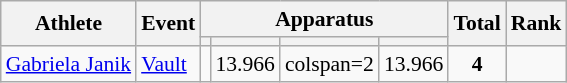<table class="wikitable" style="font-size:90%">
<tr>
<th rowspan=2>Athlete</th>
<th rowspan=2>Event</th>
<th colspan =4>Apparatus</th>
<th rowspan=2>Total</th>
<th rowspan=2>Rank</th>
</tr>
<tr style="font-size:95%">
<th></th>
<th></th>
<th></th>
<th></th>
</tr>
<tr align=center>
<td align=left><a href='#'>Gabriela Janik</a></td>
<td align=left><a href='#'>Vault</a></td>
<td></td>
<td>13.966</td>
<td>colspan=2 </td>
<td>13.966</td>
<td><strong>4</strong></td>
</tr>
</table>
